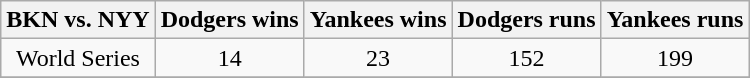<table class="wikitable" style="text-align: center;">
<tr>
<th>BKN vs. NYY</th>
<th>Dodgers wins</th>
<th>Yankees wins</th>
<th>Dodgers runs</th>
<th>Yankees runs</th>
</tr>
<tr>
<td>World Series</td>
<td>14</td>
<td>23</td>
<td>152</td>
<td>199</td>
</tr>
<tr>
</tr>
</table>
